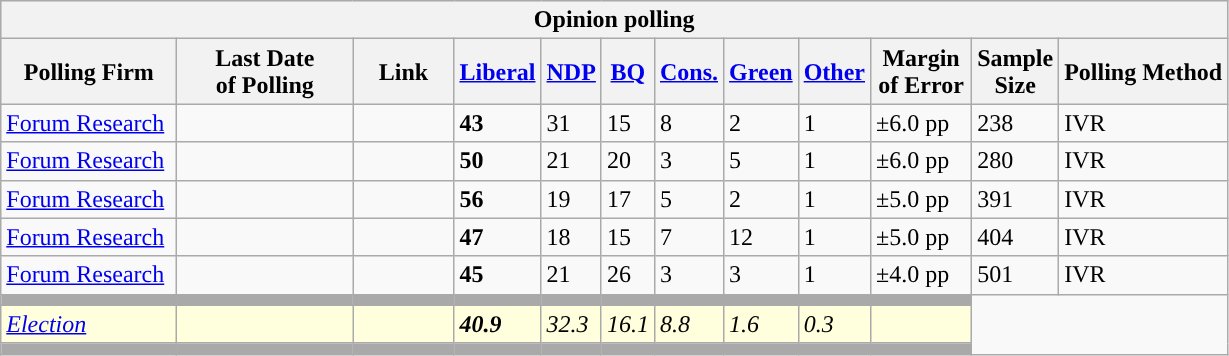<table class="wikitable collapsible sortable collapsed">
<tr style="background:#e9e9e9;">
<th style="width:640px,;" colspan="12">Opinion polling</th>
</tr>
<tr style="background:#e9e9e9;">
<th style="width:110px">Polling Firm</th>
<th style="width:110px">Last Date<br>of Polling</th>
<th style="width:60px" class="unsortable">Link</th>
<th style="background-color:"><a href='#'>Liberal</a></th>
<th style="background-color:"><a href='#'>NDP</a></th>
<th style="background-color:"><a href='#'>BQ</a></th>
<th style="background-color:"><a href='#'>Cons.</a></th>
<th style="background-color:"><a href='#'>Green</a></th>
<th style="background-color:"><a href='#'>Other</a></th>
<th style="width:60px;" class=unsortable>Margin<br>of Error</th>
<th style="width:50px;" class=unsortable>Sample<br>Size</th>
<th class=unsortable>Polling Method</th>
</tr>
<tr>
<td><a href='#'>Forum Research</a></td>
<td></td>
<td></td>
<td><strong>43</strong></td>
<td>31</td>
<td>15</td>
<td>8</td>
<td>2</td>
<td>1</td>
<td>±6.0 pp</td>
<td>238</td>
<td>IVR</td>
</tr>
<tr>
<td><a href='#'>Forum Research</a></td>
<td></td>
<td></td>
<td><strong>50</strong></td>
<td>21</td>
<td>20</td>
<td>3</td>
<td>5</td>
<td>1</td>
<td>±6.0 pp</td>
<td>280</td>
<td>IVR</td>
</tr>
<tr>
<td><a href='#'>Forum Research</a></td>
<td></td>
<td></td>
<td><strong>56</strong></td>
<td>19</td>
<td>17</td>
<td>5</td>
<td>2</td>
<td>1</td>
<td>±5.0 pp</td>
<td>391</td>
<td>IVR</td>
</tr>
<tr>
<td><a href='#'>Forum Research</a></td>
<td></td>
<td></td>
<td><strong>47</strong></td>
<td>18</td>
<td>15</td>
<td>7</td>
<td>12</td>
<td>1</td>
<td>±5.0 pp</td>
<td>404</td>
<td>IVR</td>
</tr>
<tr>
<td><a href='#'>Forum Research</a></td>
<td></td>
<td></td>
<td><strong>45</strong></td>
<td>21</td>
<td>26</td>
<td>3</td>
<td>3</td>
<td>1</td>
<td>±4.0 pp</td>
<td>501</td>
<td>IVR</td>
</tr>
<tr style="background:Darkgrey;">
<td></td>
<td></td>
<td></td>
<td></td>
<td></td>
<td></td>
<td></td>
<td></td>
<td></td>
<td></td>
</tr>
<tr>
<td style="background:#ffd;"><em><a href='#'>Election</a></em></td>
<td style="background:#ffd;"></td>
<td style="background:#ffd;"></td>
<td style="background:#ffd;"><strong><em>40.9</em></strong></td>
<td style="background:#ffd;"><em>32.3</em></td>
<td style="background:#ffd;"><em>16.1</em></td>
<td style="background:#ffd;"><em>8.8</em></td>
<td style="background:#ffd;"><em>1.6</em></td>
<td style="background:#ffd;"><em>0.3</em></td>
<td style="background:#ffd;"></td>
</tr>
<tr style="background:Darkgrey;">
<td></td>
<td></td>
<td></td>
<td></td>
<td></td>
<td></td>
<td></td>
<td></td>
<td></td>
<td></td>
</tr>
</table>
